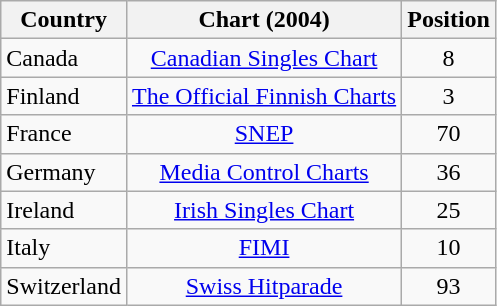<table class="wikitable">
<tr>
<th>Country</th>
<th>Chart (2004)</th>
<th>Position</th>
</tr>
<tr>
<td>Canada</td>
<td style="text-align:center;"><a href='#'>Canadian Singles Chart</a></td>
<td style="text-align:center;">8</td>
</tr>
<tr>
<td>Finland</td>
<td style="text-align:center;"><a href='#'>The Official Finnish Charts</a></td>
<td style="text-align:center;">3</td>
</tr>
<tr>
<td>France</td>
<td style="text-align:center;"><a href='#'>SNEP</a></td>
<td style="text-align:center;">70</td>
</tr>
<tr>
<td>Germany</td>
<td style="text-align:center;"><a href='#'>Media Control Charts</a></td>
<td style="text-align:center;">36</td>
</tr>
<tr>
<td>Ireland</td>
<td style="text-align:center;"><a href='#'>Irish Singles Chart</a></td>
<td style="text-align:center;">25</td>
</tr>
<tr>
<td>Italy</td>
<td style="text-align:center;"><a href='#'>FIMI</a></td>
<td style="text-align:center;">10</td>
</tr>
<tr>
<td>Switzerland</td>
<td style="text-align:center;"><a href='#'>Swiss Hitparade</a></td>
<td style="text-align:center;">93</td>
</tr>
</table>
